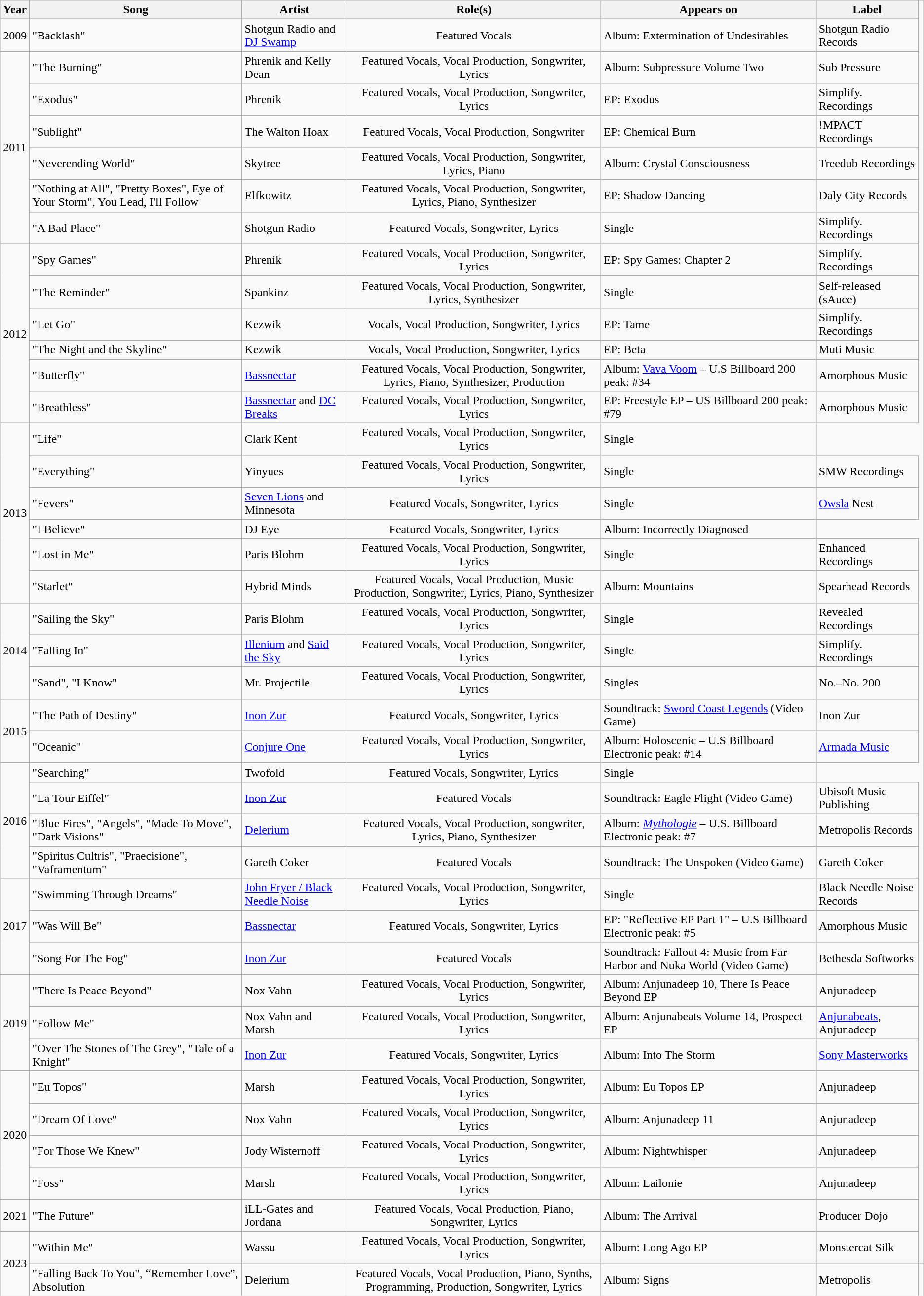<table class="wikitable">
<tr>
<th>Year</th>
<th>Song</th>
<th>Artist</th>
<th>Role(s)</th>
<th>Appears on</th>
<th>Label</th>
</tr>
<tr>
<td>2009</td>
<td>"Backlash"</td>
<td>Shotgun Radio and <a href='#'>DJ Swamp</a></td>
<td style="text-align:center;">Featured Vocals</td>
<td>Album: Extermination of Undesirables</td>
<td>Shotgun Radio Records</td>
</tr>
<tr>
<td rowspan="6">2011</td>
<td>"The Burning"</td>
<td>Phrenik and Kelly Dean</td>
<td style="text-align:center;">Featured Vocals, Vocal Production, Songwriter, Lyrics</td>
<td>Album: Subpressure Volume Two</td>
<td>Sub Pressure</td>
</tr>
<tr>
<td>"Exodus"</td>
<td>Phrenik</td>
<td style="text-align:center;">Featured Vocals, Vocal Production, Songwriter, Lyrics</td>
<td>EP: Exodus</td>
<td>Simplify. Recordings</td>
</tr>
<tr>
<td>"Sublight"</td>
<td>The Walton Hoax</td>
<td style="text-align:center;">Featured Vocals, Vocal Production, Songwriter</td>
<td>EP: Chemical Burn</td>
<td>!MPACT Recordings</td>
</tr>
<tr>
<td>"Neverending World"</td>
<td>Skytree</td>
<td style="text-align:center;">Featured Vocals, Vocal Production, Songwriter, Lyrics, Piano</td>
<td>Album: Crystal Consciousness</td>
<td>Treedub Recordings</td>
</tr>
<tr>
<td>"Nothing at All", "Pretty Boxes", Eye of Your Storm", You Lead, I'll Follow</td>
<td>Elfkowitz</td>
<td style="text-align:center;">Featured Vocals, Vocal Production, Songwriter, Lyrics, Piano, Synthesizer</td>
<td>EP: Shadow Dancing</td>
<td>Daly City Records</td>
</tr>
<tr>
<td>"A Bad Place"</td>
<td>Shotgun Radio</td>
<td style="text-align:center;">Featured Vocals, Songwriter, Lyrics</td>
<td>Single</td>
<td>Simplify. Recordings</td>
</tr>
<tr>
<td rowspan="6">2012</td>
<td>"Spy Games"</td>
<td>Phrenik</td>
<td style="text-align:center;">Featured Vocals, Vocal Production, Songwriter, Lyrics</td>
<td>EP: Spy Games: Chapter 2</td>
<td>Simplify. Recordings</td>
</tr>
<tr>
<td>"The Reminder"</td>
<td>Spankinz</td>
<td style="text-align:center;">Featured Vocals, Vocal Production, Songwriter, Lyrics, Synthesizer</td>
<td>Single</td>
<td>Self-released (sAuce)</td>
</tr>
<tr>
<td>"Let Go"</td>
<td>Kezwik</td>
<td style="text-align:center;">Vocals, Vocal Production, Songwriter, Lyrics</td>
<td>EP: Tame</td>
<td>Simplify. Recordings</td>
</tr>
<tr>
<td>"The Night and the Skyline"</td>
<td>Kezwik</td>
<td style="text-align:center;">Vocals, Vocal Production, Songwriter, Lyrics</td>
<td>EP: Beta</td>
<td>Muti Music</td>
</tr>
<tr>
<td>"Butterfly"</td>
<td><a href='#'>Bassnectar</a></td>
<td style="text-align:center;">Featured Vocals, Vocal Production, Songwriter, Lyrics, Piano, Synthesizer, Production</td>
<td>Album: <a href='#'>Vava Voom</a> – U.S Billboard 200 peak: #34</td>
<td>Amorphous Music</td>
</tr>
<tr>
<td>"Breathless"</td>
<td><a href='#'>Bassnectar</a> and <a href='#'>DC Breaks</a></td>
<td style="text-align:center;">Featured Vocals, Vocal Production, Songwriter, Lyrics</td>
<td>EP: Freestyle EP – US Billboard 200 peak: #79</td>
<td>Amorphous Music</td>
</tr>
<tr>
<td rowspan="6">2013</td>
<td>"Life"</td>
<td>Clark Kent</td>
<td style="text-align:center;">Featured Vocals, Vocal Production, Songwriter, Lyrics</td>
<td>Single</td>
</tr>
<tr>
<td>"Everything"</td>
<td>Yinyues</td>
<td style="text-align:center;">Featured Vocals, Vocal Production, Songwriter, Lyrics</td>
<td>Single</td>
<td>SMW Recordings</td>
</tr>
<tr>
<td>"Fevers"</td>
<td><a href='#'>Seven Lions</a> and Minnesota</td>
<td style="text-align:center;">Featured Vocals, Songwriter, Lyrics</td>
<td>Single</td>
<td><a href='#'>Owsla</a> Nest</td>
</tr>
<tr>
<td>"I Believe"</td>
<td>DJ Eye</td>
<td style="text-align:center;">Featured Vocals, Songwriter, Lyrics</td>
<td>Album: Incorrectly Diagnosed</td>
</tr>
<tr>
<td>"Lost in Me"</td>
<td>Paris Blohm</td>
<td style="text-align:center;">Featured Vocals, Vocal Production, Songwriter, Lyrics</td>
<td>Single</td>
<td>Enhanced Recordings</td>
</tr>
<tr>
<td>"Starlet"</td>
<td>Hybrid Minds</td>
<td style="text-align:center;">Featured Vocals, Vocal Production, Music Production, Songwriter, Lyrics, Piano, Synthesizer</td>
<td>Album: Mountains</td>
<td>Spearhead Records</td>
</tr>
<tr>
<td rowspan="3">2014</td>
<td>"Sailing the Sky"</td>
<td>Paris Blohm</td>
<td style="text-align:center;">Featured Vocals, Vocal Production, Songwriter, Lyrics</td>
<td>Single</td>
<td>Revealed Recordings</td>
</tr>
<tr>
<td>"Falling In"</td>
<td><a href='#'>Illenium</a> and <a href='#'>Said the Sky</a></td>
<td style="text-align:center;">Featured Vocals, Vocal Production, Songwriter, Lyrics</td>
<td>Single</td>
<td>Simplify. Recordings</td>
</tr>
<tr>
<td>"Sand", "I Know"</td>
<td>Mr. Projectile</td>
<td style="text-align:center;">Featured Vocals, Vocal Production, Songwriter, Lyrics</td>
<td>Singles</td>
<td>No.–No. 200</td>
</tr>
<tr>
<td rowspan="2">2015</td>
<td>"The Path of Destiny"</td>
<td><a href='#'>Inon Zur</a></td>
<td style="text-align:center;">Featured Vocals, Songwriter, Lyrics</td>
<td>Soundtrack: <a href='#'>Sword Coast Legends</a> (Video Game)</td>
<td>Inon Zur</td>
</tr>
<tr>
<td>"Oceanic"</td>
<td><a href='#'>Conjure One</a></td>
<td style="text-align:center;">Featured Vocals, Vocal Production, Songwriter, Lyrics</td>
<td>Album: Holoscenic – U.S Billboard Electronic peak: #14</td>
<td><a href='#'>Armada Music</a></td>
</tr>
<tr>
<td rowspan="4">2016</td>
<td>"Searching"</td>
<td>Twofold</td>
<td style="text-align:center;">Featured Vocals, Songwriter, Lyrics</td>
<td>Single</td>
</tr>
<tr>
<td>"La Tour Eiffel"</td>
<td><a href='#'>Inon Zur</a></td>
<td style="text-align:center;">Featured Vocals</td>
<td>Soundtrack: Eagle Flight (Video Game)</td>
<td>Ubisoft Music Publishing</td>
</tr>
<tr>
<td>"Blue Fires", "Angels", "Made To Move", "Dark Visions"</td>
<td><a href='#'>Delerium</a></td>
<td style="text-align:center;">Featured Vocals, Vocal Production, songwriter, Lyrics, Piano, Synthesizer</td>
<td>Album: <em><a href='#'>Mythologie</a></em> – U.S. Billboard Electronic peak: #7</td>
<td>Metropolis Records</td>
</tr>
<tr>
<td>"Spiritus Cultris", "Praecisione", "Vaframentum"</td>
<td>Gareth Coker</td>
<td style="text-align:center;">Featured Vocals</td>
<td>Soundtrack: The Unspoken (Video Game)</td>
<td>Gareth Coker</td>
</tr>
<tr>
<td rowspan="3">2017</td>
<td>"Swimming Through Dreams"</td>
<td><a href='#'>John Fryer / Black Needle Noise</a></td>
<td style="text-align:center;">Featured Vocals, Vocal Production, Songwriter, Lyrics</td>
<td>Single</td>
<td>Black Needle Noise Records</td>
</tr>
<tr>
<td>"Was Will Be"</td>
<td><a href='#'>Bassnectar</a></td>
<td style="text-align:center;">Featured Vocals, Songwriter, Lyrics</td>
<td>EP: "Reflective EP Part 1" – U.S Billboard Electronic peak: #5</td>
<td>Amorphous Music</td>
</tr>
<tr>
<td>"Song For The Fog"</td>
<td><a href='#'>Inon Zur</a></td>
<td style="text-align:center;">Featured Vocals</td>
<td>Soundtrack: Fallout 4: Music from Far Harbor and Nuka World (Video Game)</td>
<td>Bethesda Softworks</td>
</tr>
<tr>
<td rowspan="3">2019</td>
<td>"There Is Peace Beyond"</td>
<td>Nox Vahn</td>
<td style="text-align:center;">Featured Vocals, Vocal Production, Songwriter, Lyrics</td>
<td>Album: Anjunadeep 10, There Is Peace Beyond EP</td>
<td>Anjunadeep</td>
</tr>
<tr>
<td>"Follow Me"</td>
<td>Nox Vahn and Marsh</td>
<td style="text-align:center;">Featured Vocals, Vocal Production, Songwriter, Lyrics</td>
<td>Album: Anjunabeats Volume 14, Prospect EP</td>
<td><a href='#'>Anjunabeats</a>, Anjunadeep</td>
</tr>
<tr>
<td>"Over The Stones of The Grey", "Tale of a Knight"</td>
<td><a href='#'>Inon Zur</a></td>
<td style="text-align:center;">Featured Vocals, Songwriter, Lyrics</td>
<td>Album: Into The Storm</td>
<td><a href='#'>Sony Masterworks</a></td>
</tr>
<tr>
<td rowspan="4">2020</td>
<td>"Eu Topos"</td>
<td>Marsh</td>
<td style="text-align:center;">Featured Vocals, Vocal Production, Songwriter, Lyrics</td>
<td>Album: Eu Topos EP</td>
<td>Anjunadeep</td>
</tr>
<tr>
<td>"Dream Of Love"</td>
<td>Nox Vahn</td>
<td style="text-align:center;">Featured Vocals, Vocal Production, Songwriter, Lyrics</td>
<td>Album: Anjunadeep 11</td>
<td>Anjunadeep</td>
</tr>
<tr>
<td>"For Those We Knew"</td>
<td>Jody Wisternoff</td>
<td style="text-align:center;">Featured Vocals, Vocal Production, Songwriter, Lyrics</td>
<td>Album: Nightwhisper</td>
<td>Anjunadeep</td>
</tr>
<tr>
<td>"Foss"</td>
<td>Marsh</td>
<td style="text-align:center;">Featured Vocals, Vocal Production, Songwriter, Lyrics</td>
<td>Album: Lailonie</td>
<td>Anjunadeep</td>
</tr>
<tr>
<td rowspan="1">2021</td>
<td>"The Future"</td>
<td>iLL-Gates and Jordana</td>
<td style="text-align:center;">Featured Vocals, Vocal Production, Piano, Songwriter, Lyrics</td>
<td>Album: The Arrival</td>
<td>Producer Dojo</td>
</tr>
<tr>
<td rowspan="2">2023</td>
<td>"Within Me"</td>
<td>Wassu</td>
<td style="text-align:center;">Featured Vocals, Vocal Production, Songwriter, Lyrics</td>
<td>Album: Long Ago EP</td>
<td>Monstercat Silk</td>
</tr>
<tr>
<td>"Falling Back To You", “Remember Love”, Absolution</td>
<td>Delerium</td>
<td style="text-align:center;">Featured Vocals, Vocal Production, Piano, Synths, Programming, Production, Songwriter, Lyrics</td>
<td>Album: Signs</td>
<td>Metropolis</td>
<td></td>
</tr>
</table>
